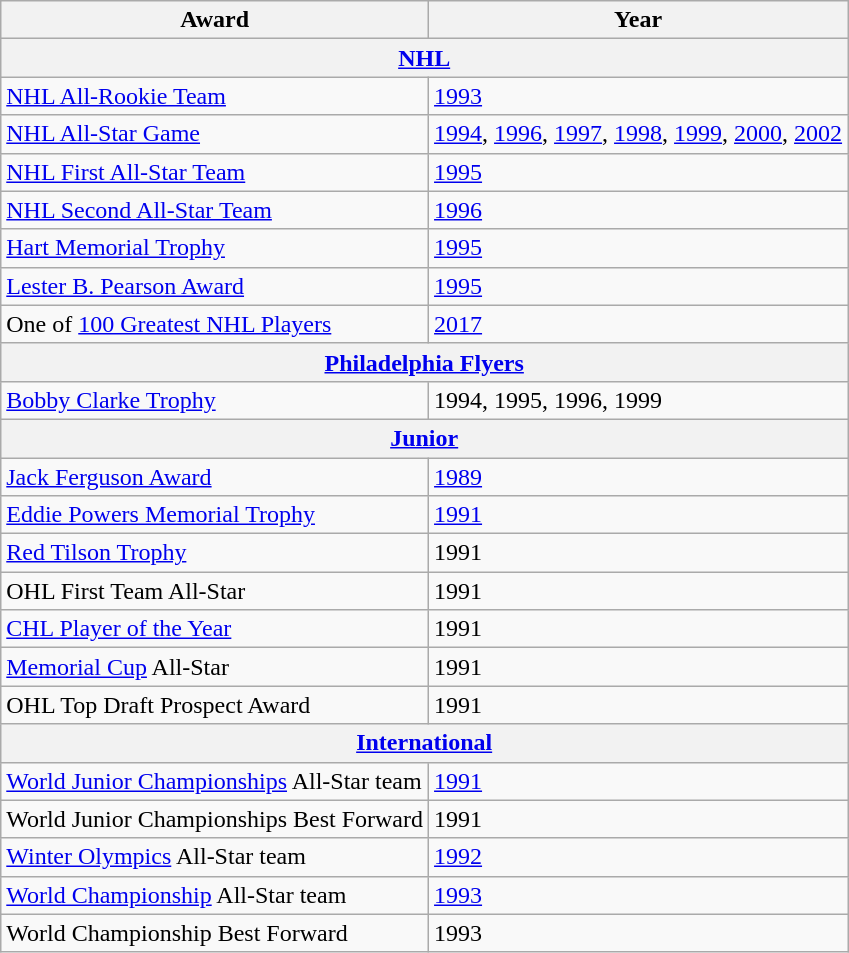<table class="wikitable">
<tr>
<th>Award</th>
<th>Year</th>
</tr>
<tr>
<th colspan="2"><a href='#'>NHL</a></th>
</tr>
<tr>
<td><a href='#'>NHL All-Rookie Team</a></td>
<td><a href='#'>1993</a></td>
</tr>
<tr>
<td><a href='#'>NHL All-Star Game</a></td>
<td><a href='#'>1994</a>, <a href='#'>1996</a>, <a href='#'>1997</a>, <a href='#'>1998</a>, <a href='#'>1999</a>, <a href='#'>2000</a>, <a href='#'>2002</a></td>
</tr>
<tr>
<td><a href='#'>NHL First All-Star Team</a></td>
<td><a href='#'>1995</a></td>
</tr>
<tr>
<td><a href='#'>NHL Second All-Star Team</a></td>
<td><a href='#'>1996</a></td>
</tr>
<tr>
<td><a href='#'>Hart Memorial Trophy</a></td>
<td><a href='#'>1995</a></td>
</tr>
<tr>
<td><a href='#'>Lester B. Pearson Award</a></td>
<td><a href='#'>1995</a></td>
</tr>
<tr>
<td>One of <a href='#'>100 Greatest NHL Players</a></td>
<td><a href='#'>2017</a></td>
</tr>
<tr>
<th colspan="2"><a href='#'>Philadelphia Flyers</a></th>
</tr>
<tr>
<td><a href='#'>Bobby Clarke Trophy</a></td>
<td>1994, 1995, 1996, 1999</td>
</tr>
<tr>
<th colspan="2"><a href='#'>Junior</a></th>
</tr>
<tr>
<td><a href='#'>Jack Ferguson Award</a></td>
<td><a href='#'>1989</a></td>
</tr>
<tr>
<td><a href='#'>Eddie Powers Memorial Trophy</a></td>
<td><a href='#'>1991</a></td>
</tr>
<tr>
<td><a href='#'>Red Tilson Trophy</a></td>
<td>1991</td>
</tr>
<tr>
<td>OHL First Team All-Star</td>
<td>1991</td>
</tr>
<tr>
<td><a href='#'>CHL Player of the Year</a></td>
<td>1991</td>
</tr>
<tr>
<td><a href='#'>Memorial Cup</a> All-Star</td>
<td>1991</td>
</tr>
<tr>
<td>OHL Top Draft Prospect Award</td>
<td>1991</td>
</tr>
<tr>
<th colspan="2"><a href='#'>International</a></th>
</tr>
<tr>
<td><a href='#'>World Junior Championships</a> All-Star team</td>
<td><a href='#'>1991</a></td>
</tr>
<tr>
<td>World Junior Championships Best Forward</td>
<td>1991</td>
</tr>
<tr>
<td><a href='#'>Winter Olympics</a> All-Star team</td>
<td><a href='#'>1992</a></td>
</tr>
<tr>
<td><a href='#'>World Championship</a> All-Star team</td>
<td><a href='#'>1993</a></td>
</tr>
<tr>
<td>World Championship Best Forward</td>
<td>1993</td>
</tr>
</table>
